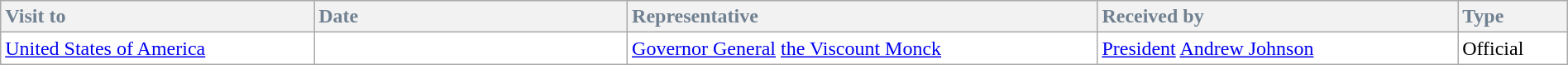<table class="wikitable" style="width:100%; margin: 1em 1em 1em 0; background:white; border-collapse: collapse;">
<tr bgcolor="#F8F4FF">
<th style="width:20%; text-align:left; color:#708090;">Visit to</th>
<th style="width:20%; text-align:left; color:#708090;">Date</th>
<th style="width:30%; text-align:left; color:#708090;">Representative</th>
<th style="width:23%; text-align:left; color:#708090;">Received by</th>
<th style="width:10%; text-align:left; color:#708090;">Type</th>
</tr>
<tr>
<td> <a href='#'>United States of America</a></td>
<td></td>
<td><a href='#'>Governor General</a> <a href='#'>the Viscount Monck</a></td>
<td><a href='#'>President</a> <a href='#'>Andrew Johnson</a></td>
<td>Official</td>
</tr>
</table>
